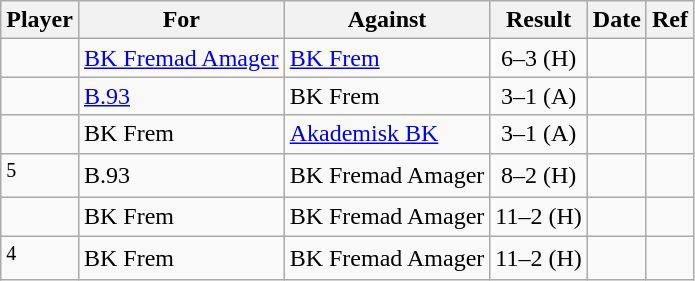<table class="wikitable sortable">
<tr>
<th>Player</th>
<th>For</th>
<th>Against</th>
<th style="text-align:center">Result</th>
<th>Date</th>
<th>Ref</th>
</tr>
<tr>
<td> </td>
<td><a href='#'>BK Fremad Amager</a></td>
<td><a href='#'>BK Frem</a></td>
<td style="text-align:center;">6–3 (H)</td>
<td></td>
<td></td>
</tr>
<tr>
<td> </td>
<td><a href='#'>B.93</a></td>
<td>BK Frem</td>
<td style="text-align:center;">3–1 (A)</td>
<td></td>
<td></td>
</tr>
<tr>
<td> </td>
<td>BK Frem</td>
<td><a href='#'>Akademisk BK</a></td>
<td style="text-align:center;">3–1 (A)</td>
<td></td>
<td></td>
</tr>
<tr>
<td> <sup>5</sup></td>
<td>B.93</td>
<td>BK Fremad Amager</td>
<td style="text-align:center;">8–2 (H)</td>
<td></td>
<td></td>
</tr>
<tr>
<td> </td>
<td>BK Frem</td>
<td>BK Fremad Amager</td>
<td style="text-align:center;">11–2 (H)</td>
<td></td>
<td></td>
</tr>
<tr>
<td> <sup>4</sup></td>
<td>BK Frem</td>
<td>BK Fremad Amager</td>
<td style="text-align:center;">11–2 (H)</td>
<td></td>
<td></td>
</tr>
</table>
